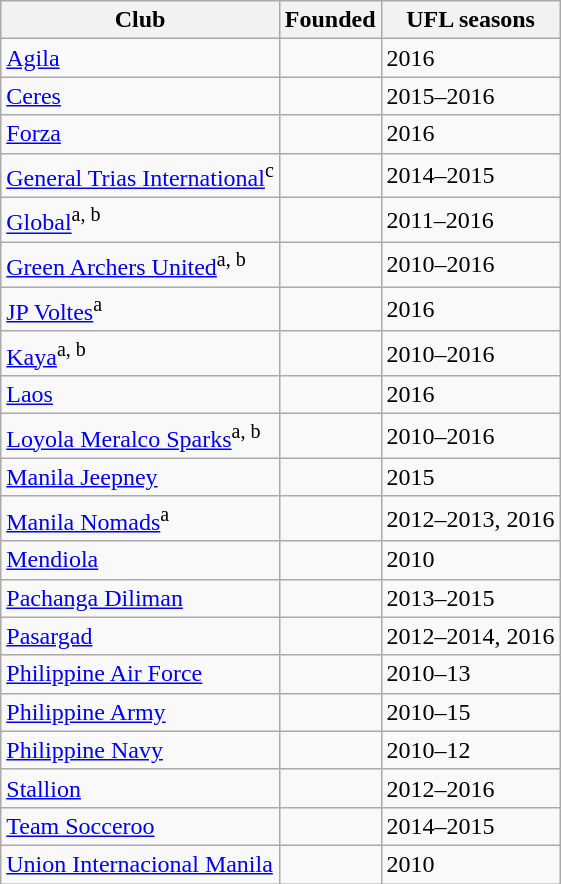<table class="wikitable sortable">
<tr>
<th>Club</th>
<th>Founded</th>
<th>UFL seasons</th>
</tr>
<tr>
<td><a href='#'>Agila</a></td>
<td></td>
<td>2016</td>
</tr>
<tr>
<td><a href='#'>Ceres</a></td>
<td></td>
<td>2015–2016</td>
</tr>
<tr>
<td><a href='#'>Forza</a></td>
<td></td>
<td>2016</td>
</tr>
<tr>
<td><a href='#'>General Trias International</a><sup>c</sup></td>
<td></td>
<td>2014–2015</td>
</tr>
<tr>
<td><a href='#'>Global</a><sup>a, b</sup></td>
<td></td>
<td>2011–2016</td>
</tr>
<tr>
<td><a href='#'>Green Archers United</a><sup>a, b</sup></td>
<td></td>
<td>2010–2016</td>
</tr>
<tr>
<td><a href='#'>JP Voltes</a><sup>a</sup></td>
<td></td>
<td>2016</td>
</tr>
<tr>
<td><a href='#'>Kaya</a><sup>a, b</sup></td>
<td></td>
<td>2010–2016</td>
</tr>
<tr>
<td><a href='#'>Laos</a></td>
<td></td>
<td>2016</td>
</tr>
<tr>
<td><a href='#'>Loyola Meralco Sparks</a><sup>a, b</sup></td>
<td></td>
<td>2010–2016</td>
</tr>
<tr>
<td><a href='#'>Manila Jeepney</a></td>
<td></td>
<td>2015</td>
</tr>
<tr>
<td><a href='#'>Manila Nomads</a><sup>a</sup></td>
<td></td>
<td>2012–2013, 2016</td>
</tr>
<tr>
<td><a href='#'>Mendiola</a></td>
<td></td>
<td>2010</td>
</tr>
<tr>
<td><a href='#'>Pachanga Diliman</a></td>
<td></td>
<td>2013–2015</td>
</tr>
<tr>
<td><a href='#'>Pasargad</a></td>
<td></td>
<td>2012–2014, 2016</td>
</tr>
<tr>
<td><a href='#'>Philippine Air Force</a></td>
<td></td>
<td>2010–13</td>
</tr>
<tr>
<td><a href='#'>Philippine Army</a></td>
<td></td>
<td>2010–15</td>
</tr>
<tr>
<td><a href='#'>Philippine Navy</a></td>
<td></td>
<td>2010–12</td>
</tr>
<tr>
<td><a href='#'>Stallion</a></td>
<td></td>
<td>2012–2016</td>
</tr>
<tr>
<td><a href='#'>Team Socceroo</a></td>
<td></td>
<td>2014–2015</td>
</tr>
<tr>
<td><a href='#'>Union Internacional Manila</a></td>
<td></td>
<td>2010</td>
</tr>
</table>
